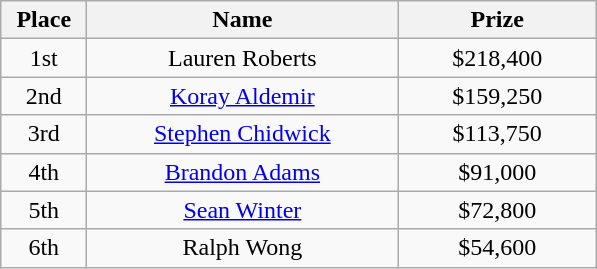<table class="wikitable">
<tr>
<th width="50">Place</th>
<th width="200">Name</th>
<th width="125">Prize</th>
</tr>
<tr>
<td align = "center">1st</td>
<td align = "center">Lauren Roberts</td>
<td align = "center">$218,400</td>
</tr>
<tr>
<td align = "center">2nd</td>
<td align = "center"><a href='#'>Koray Aldemir</a></td>
<td align = "center">$159,250</td>
</tr>
<tr>
<td align = "center">3rd</td>
<td align = "center"><a href='#'>Stephen Chidwick</a></td>
<td align = "center">$113,750</td>
</tr>
<tr>
<td align = "center">4th</td>
<td align = "center"><a href='#'>Brandon Adams</a></td>
<td align = "center">$91,000</td>
</tr>
<tr>
<td align = "center">5th</td>
<td align = "center"><a href='#'>Sean Winter</a></td>
<td align = "center">$72,800</td>
</tr>
<tr>
<td align = "center">6th</td>
<td align = "center">Ralph Wong</td>
<td align = "center">$54,600</td>
</tr>
</table>
